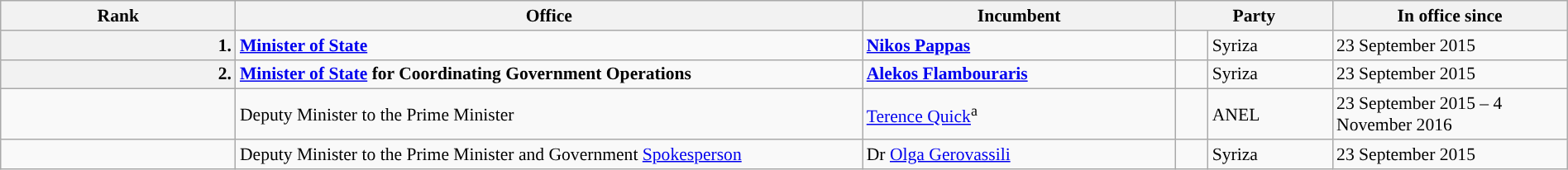<table class="wikitable" style="width: 100%; font-size: 90%;">
<tr>
<th width="15%">Rank</th>
<th width="40%">Office</th>
<th width="20%">Incumbent</th>
<th width="10%" colspan="2">Party</th>
<th width="15%">In office since</th>
</tr>
<tr>
<th style="text-align: right">1.</th>
<td><strong><a href='#'>Minister of State</a></strong></td>
<td><strong><a href='#'>Nikos Pappas</a></strong></td>
<td width="5" style="background-color: "></td>
<td>Syriza</td>
<td>23 September 2015</td>
</tr>
<tr>
<th style="text-align: right">2.</th>
<td><strong><a href='#'>Minister of State</a> for Coordinating Government Operations</strong></td>
<td><strong><a href='#'>Alekos Flambouraris</a></strong></td>
<td width="5" style="background-color: "></td>
<td>Syriza</td>
<td>23 September 2015</td>
</tr>
<tr>
<td style="text-align: right"></td>
<td>Deputy Minister to the Prime Minister</td>
<td><a href='#'>Terence Quick</a><sup>a</sup></td>
<td width="5" style="background-color: "></td>
<td>ANEL</td>
<td>23 September 2015 – 4 November 2016</td>
</tr>
<tr>
<td style="text-align: right"></td>
<td>Deputy Minister to the Prime Minister and Government <a href='#'>Spokesperson</a></td>
<td>Dr <a href='#'>Olga Gerovassili</a></td>
<td width="5" style="background-color: "></td>
<td>Syriza</td>
<td>23 September 2015</td>
</tr>
</table>
